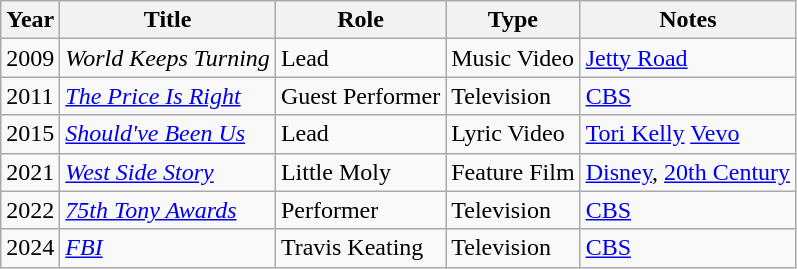<table class="wikitable">
<tr>
<th>Year</th>
<th>Title</th>
<th>Role</th>
<th>Type</th>
<th>Notes</th>
</tr>
<tr>
<td>2009</td>
<td><em>World Keeps Turning</em></td>
<td>Lead</td>
<td>Music Video</td>
<td><a href='#'>Jetty Road</a></td>
</tr>
<tr>
<td>2011</td>
<td><em><a href='#'>The Price Is Right</a></em></td>
<td>Guest Performer</td>
<td>Television</td>
<td><a href='#'>CBS</a></td>
</tr>
<tr>
<td>2015</td>
<td><em><a href='#'>Should've Been Us</a></em></td>
<td>Lead</td>
<td>Lyric Video</td>
<td><a href='#'>Tori Kelly</a> <a href='#'>Vevo</a></td>
</tr>
<tr>
<td>2021</td>
<td><em><a href='#'>West Side Story</a></em></td>
<td>Little Moly</td>
<td>Feature Film</td>
<td><a href='#'>Disney</a>, <a href='#'>20th Century</a></td>
</tr>
<tr>
<td>2022</td>
<td><em><a href='#'>75th Tony Awards</a></em></td>
<td>Performer</td>
<td>Television</td>
<td><a href='#'>CBS</a></td>
</tr>
<tr>
<td>2024</td>
<td><em><a href='#'>FBI</a></em></td>
<td>Travis Keating</td>
<td>Television</td>
<td><a href='#'>CBS</a></td>
</tr>
</table>
